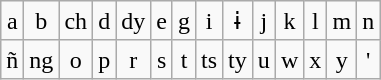<table class="wikitable" style="text-align: center;">
<tr>
<td>a</td>
<td>b</td>
<td>ch</td>
<td>d</td>
<td>dy</td>
<td>e</td>
<td>g</td>
<td>i</td>
<td>ɨ</td>
<td>j</td>
<td>k</td>
<td>l</td>
<td>m</td>
<td>n</td>
</tr>
<tr>
<td>ñ</td>
<td>ng</td>
<td>o</td>
<td>p</td>
<td>r</td>
<td>s</td>
<td>t</td>
<td>ts</td>
<td>ty</td>
<td>u</td>
<td>w</td>
<td>x</td>
<td>y</td>
<td>'</td>
</tr>
</table>
